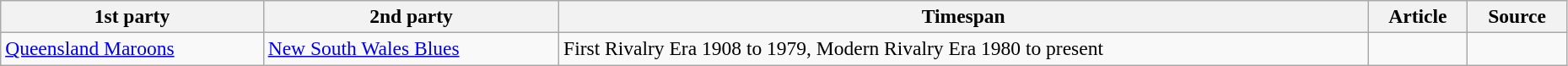<table class="wikitable"  style="font-size:98%; width:98%;">
<tr>
<th>1st party</th>
<th>2nd party</th>
<th>Timespan</th>
<th>Article</th>
<th class="unsortable">Source</th>
</tr>
<tr>
<td><a href='#'>Queensland Maroons</a></td>
<td><a href='#'>New South Wales Blues</a></td>
<td>First Rivalry Era 1908 to 1979, Modern Rivalry Era 1980 to present</td>
<td></td>
<td></td>
</tr>
</table>
